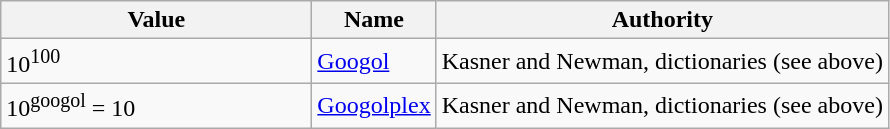<table class="wikitable">
<tr>
<th width=200>Value</th>
<th>Name</th>
<th>Authority</th>
</tr>
<tr>
<td>10<sup>100</sup></td>
<td><a href='#'>Googol</a></td>
<td>Kasner and Newman, dictionaries (see above)</td>
</tr>
<tr>
<td>10<sup>googol</sup> = 10</td>
<td><a href='#'>Googolplex</a></td>
<td>Kasner and Newman, dictionaries (see above)</td>
</tr>
</table>
